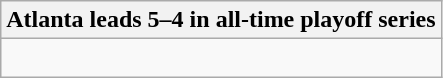<table class="wikitable collapsible collapsed">
<tr>
<th>Atlanta leads 5–4 in all-time playoff series</th>
</tr>
<tr>
<td><br>







</td>
</tr>
</table>
